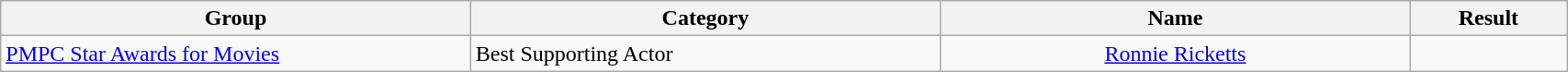<table | width="90%" class="wikitable sortable">
<tr>
<th width="30%">Group</th>
<th width="30%">Category</th>
<th width="30%">Name</th>
<th width="10%">Result</th>
</tr>
<tr>
<td align="left"><a href='#'>PMPC Star Awards for Movies</a></td>
<td>Best Supporting Actor</td>
<td align="center"><a href='#'>Ronnie Ricketts</a></td>
<td></td>
</tr>
</table>
